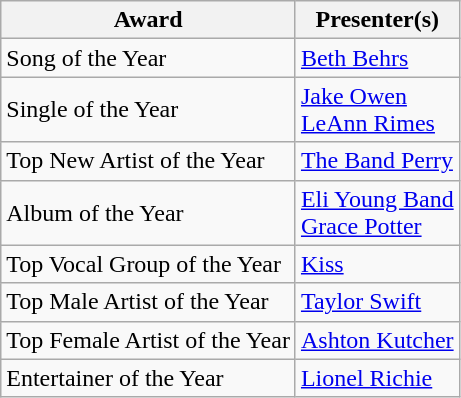<table class="wikitable">
<tr>
<th>Award</th>
<th>Presenter(s)</th>
</tr>
<tr>
<td>Song of the Year</td>
<td><a href='#'>Beth Behrs</a></td>
</tr>
<tr>
<td>Single of the Year</td>
<td><a href='#'>Jake Owen</a><br><a href='#'>LeAnn Rimes</a></td>
</tr>
<tr>
<td>Top New Artist of the Year</td>
<td><a href='#'>The Band Perry</a></td>
</tr>
<tr>
<td>Album of the Year</td>
<td><a href='#'>Eli Young Band</a><br><a href='#'>Grace Potter</a></td>
</tr>
<tr>
<td>Top Vocal Group of the Year</td>
<td><a href='#'>Kiss</a></td>
</tr>
<tr>
<td>Top Male Artist of the Year</td>
<td><a href='#'>Taylor Swift</a></td>
</tr>
<tr>
<td>Top Female Artist of the Year</td>
<td><a href='#'>Ashton Kutcher</a></td>
</tr>
<tr>
<td>Entertainer of the Year</td>
<td><a href='#'>Lionel Richie</a></td>
</tr>
</table>
